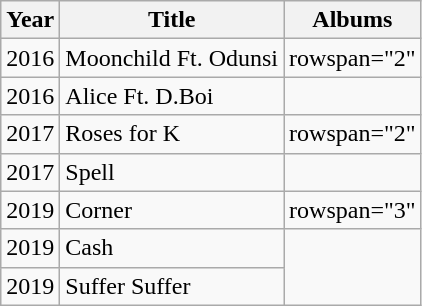<table class="wikitable">
<tr>
<th>Year</th>
<th>Title</th>
<th>Albums</th>
</tr>
<tr>
<td>2016</td>
<td>Moonchild Ft. Odunsi</td>
<td>rowspan="2" </td>
</tr>
<tr>
<td>2016</td>
<td>Alice Ft. D.Boi</td>
</tr>
<tr>
<td>2017</td>
<td>Roses for K</td>
<td>rowspan="2" </td>
</tr>
<tr>
<td>2017</td>
<td>Spell</td>
</tr>
<tr>
<td>2019</td>
<td>Corner</td>
<td>rowspan="3" </td>
</tr>
<tr>
<td>2019</td>
<td>Cash</td>
</tr>
<tr>
<td>2019</td>
<td>Suffer Suffer</td>
</tr>
</table>
